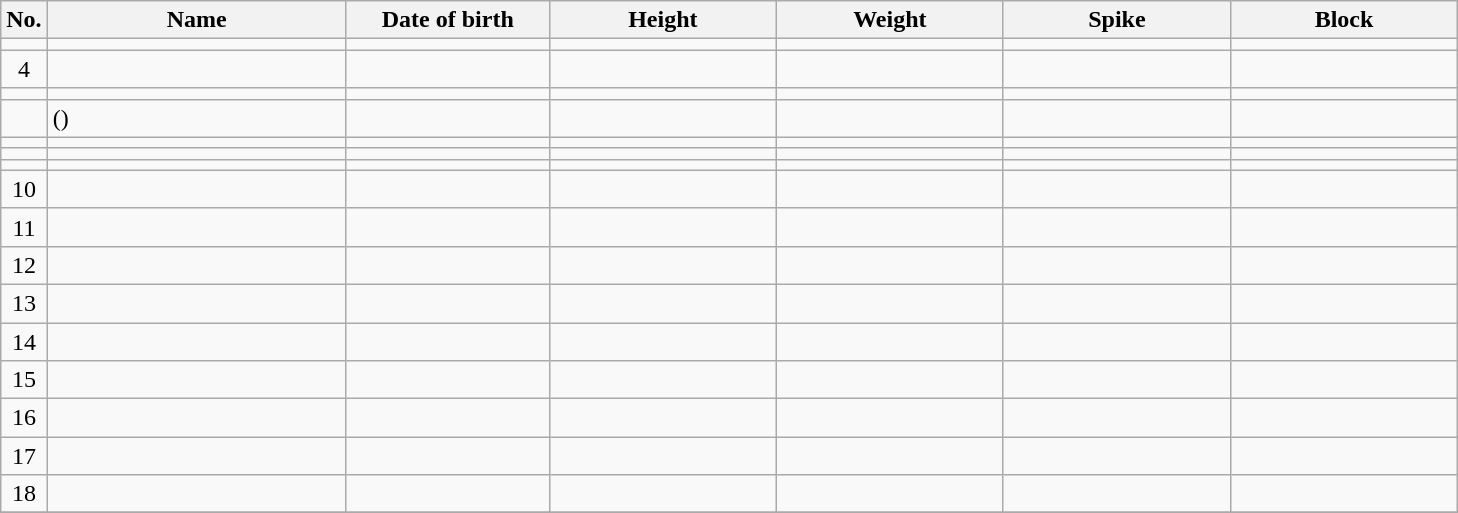<table class="wikitable sortable" style="font-size:100%; text-align:center;">
<tr>
<th>No.</th>
<th style="width:12em">Name</th>
<th style="width:8em">Date of birth</th>
<th style="width:9em">Height</th>
<th style="width:9em">Weight</th>
<th style="width:9em">Spike</th>
<th style="width:9em">Block</th>
</tr>
<tr>
<td></td>
<td align=left> </td>
<td align=right></td>
<td></td>
<td></td>
<td></td>
<td></td>
</tr>
<tr>
<td>4</td>
<td align=left> </td>
<td align=right></td>
<td></td>
<td></td>
<td></td>
<td></td>
</tr>
<tr>
<td></td>
<td align=left> </td>
<td align=right></td>
<td></td>
<td></td>
<td></td>
<td></td>
</tr>
<tr>
<td></td>
<td align=left>  ()</td>
<td align=right></td>
<td></td>
<td></td>
<td></td>
<td></td>
</tr>
<tr>
<td></td>
<td align=left> </td>
<td align=right></td>
<td></td>
<td></td>
<td></td>
<td></td>
</tr>
<tr>
<td></td>
<td align=left> </td>
<td align=right></td>
<td></td>
<td></td>
<td></td>
<td></td>
</tr>
<tr>
<td></td>
<td align=left> </td>
<td align=right></td>
<td></td>
<td></td>
<td></td>
<td></td>
</tr>
<tr>
<td>10</td>
<td align=left> </td>
<td align=right></td>
<td></td>
<td></td>
<td></td>
<td></td>
</tr>
<tr>
<td>11</td>
<td align=left> </td>
<td align=right></td>
<td></td>
<td></td>
<td></td>
<td></td>
</tr>
<tr>
<td>12</td>
<td align=left> </td>
<td align=right></td>
<td></td>
<td></td>
<td></td>
<td></td>
</tr>
<tr>
<td>13</td>
<td align=left> </td>
<td align=right></td>
<td></td>
<td></td>
<td></td>
<td></td>
</tr>
<tr>
<td>14</td>
<td align=left> </td>
<td align=right></td>
<td></td>
<td></td>
<td></td>
<td></td>
</tr>
<tr>
<td>15</td>
<td align=left> </td>
<td align=right></td>
<td></td>
<td></td>
<td></td>
<td></td>
</tr>
<tr>
<td>16</td>
<td align=left> </td>
<td align=right></td>
<td></td>
<td></td>
<td></td>
<td></td>
</tr>
<tr>
<td>17</td>
<td align=left> </td>
<td align=right></td>
<td></td>
<td></td>
<td></td>
<td></td>
</tr>
<tr>
<td>18</td>
<td align=left> </td>
<td align=right></td>
<td></td>
<td></td>
<td></td>
<td></td>
</tr>
<tr>
</tr>
</table>
